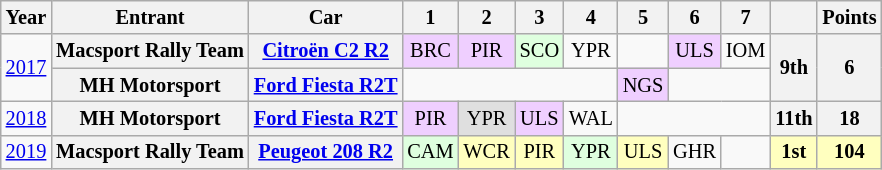<table class="wikitable" style="text-align:center; font-size:85%">
<tr>
<th>Year</th>
<th>Entrant</th>
<th>Car</th>
<th>1</th>
<th>2</th>
<th>3</th>
<th>4</th>
<th>5</th>
<th>6</th>
<th>7</th>
<th></th>
<th>Points</th>
</tr>
<tr>
<td rowspan="2"><a href='#'>2017</a></td>
<th nowrap>Macsport Rally Team</th>
<th nowrap><a href='#'>Citroën C2 R2</a></th>
<td style="background:#EFCFFF">BRC<br></td>
<td style="background:#EFCFFF">PIR<br></td>
<td style="background:#DFFFDF">SCO<br></td>
<td style="background:#">YPR</td>
<td></td>
<td style="background:#EFCFFF">ULS<br></td>
<td style="background:#">IOM</td>
<th rowspan="2">9th</th>
<th rowspan="2">6</th>
</tr>
<tr>
<th nowrap>MH Motorsport</th>
<th nowrap><a href='#'>Ford Fiesta R2T</a></th>
<td colspan=4></td>
<td style="background:#EFCFFF">NGS<br></td>
<td colspan=2></td>
</tr>
<tr>
<td><a href='#'>2018</a></td>
<th nowrap>MH Motorsport</th>
<th nowrap><a href='#'>Ford Fiesta R2T</a></th>
<td style="background:#EFCFFF">PIR<br></td>
<td style="background:#DFDFDF">YPR<br></td>
<td style="background:#EFCFFF">ULS<br></td>
<td style="background:#">WAL</td>
<td colspan=3></td>
<th>11th</th>
<th>18</th>
</tr>
<tr>
<td><a href='#'>2019</a></td>
<th nowrap>Macsport Rally Team</th>
<th nowrap><a href='#'>Peugeot 208 R2</a></th>
<td style="background:#DFFFDF">CAM<br></td>
<td style="background:#FFFFBF">WCR<br></td>
<td style="background:#FFFFBF">PIR<br></td>
<td style="background:#DFFFDF">YPR<br></td>
<td style="background:#FFFFBF">ULS<br></td>
<td style="background:#">GHR</td>
<td></td>
<th style="background:#FFFFBF">1st</th>
<th style="background:#FFFFBF">104</th>
</tr>
</table>
